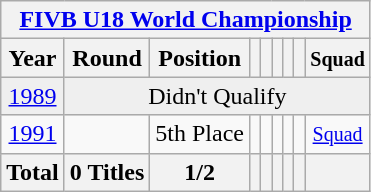<table class="wikitable" style="text-align: center;">
<tr>
<th colspan=9><a href='#'>FIVB U18 World Championship</a></th>
</tr>
<tr>
<th>Year</th>
<th>Round</th>
<th>Position</th>
<th></th>
<th></th>
<th></th>
<th></th>
<th></th>
<th><small>Squad</small></th>
</tr>
<tr bgcolor="efefef">
<td> <a href='#'>1989</a></td>
<td colspan=9>Didn't Qualify</td>
</tr>
<tr>
<td> <a href='#'>1991</a></td>
<td></td>
<td>5th Place</td>
<td></td>
<td></td>
<td></td>
<td></td>
<td></td>
<td><small><a href='#'>Squad</a></small></td>
</tr>
<tr>
<th>Total</th>
<th>0 Titles</th>
<th>1/2</th>
<th></th>
<th></th>
<th></th>
<th></th>
<th></th>
<th></th>
</tr>
</table>
